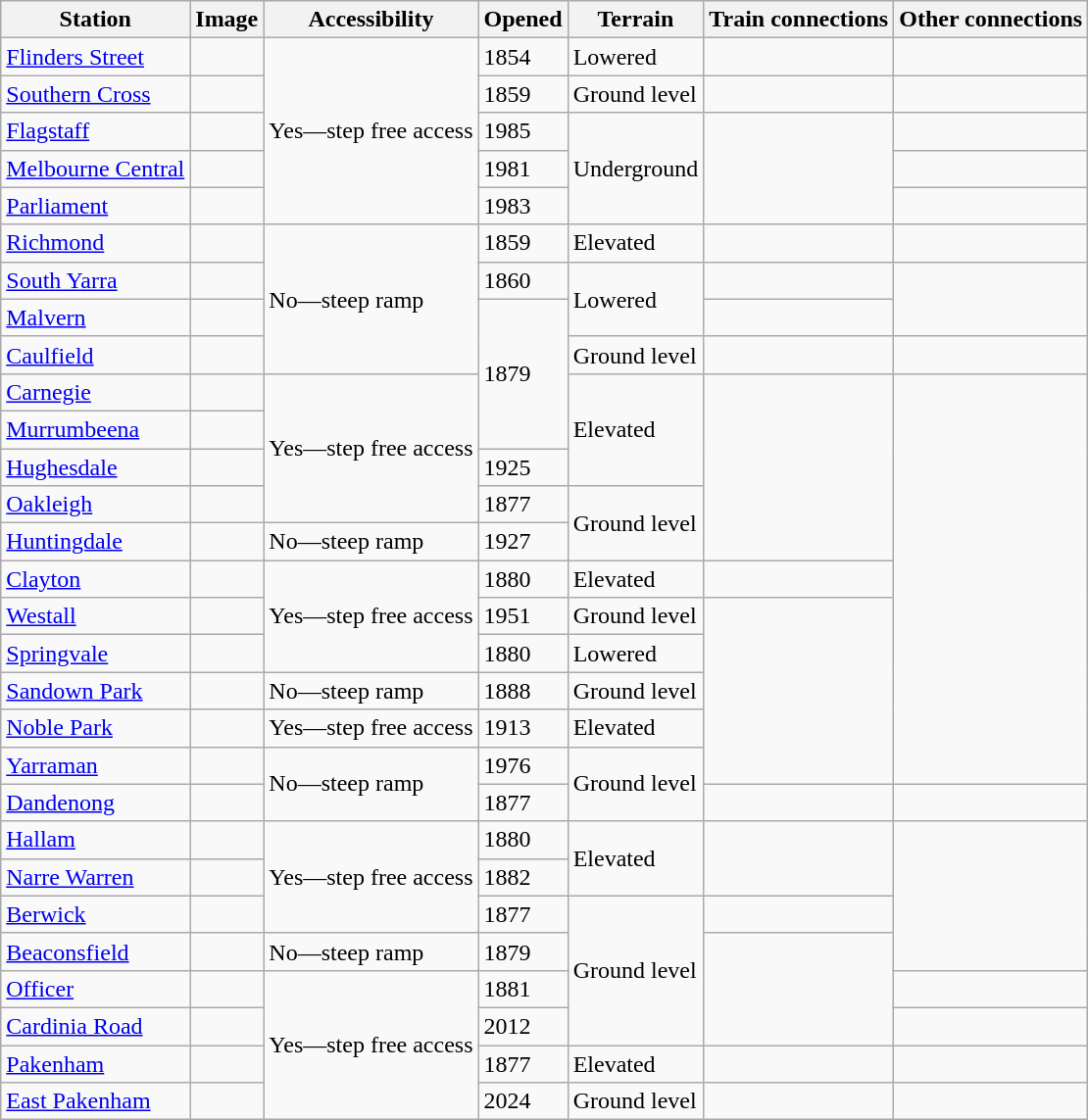<table class="wikitable">
<tr>
<th>Station</th>
<th>Image</th>
<th>Accessibility</th>
<th>Opened</th>
<th>Terrain</th>
<th>Train connections</th>
<th>Other connections</th>
</tr>
<tr>
<td><a href='#'>Flinders Street</a></td>
<td></td>
<td rowspan="5">Yes—step free access</td>
<td>1854</td>
<td>Lowered</td>
<td><br></td>
<td> </td>
</tr>
<tr>
<td><a href='#'>Southern Cross</a></td>
<td></td>
<td>1859</td>
<td>Ground level</td>
<td></td>
<td>   </td>
</tr>
<tr>
<td><a href='#'>Flagstaff</a></td>
<td></td>
<td>1985</td>
<td rowspan="3">Underground</td>
<td rowspan="3"><br></td>
<td></td>
</tr>
<tr>
<td><a href='#'>Melbourne Central</a></td>
<td></td>
<td>1981</td>
<td> </td>
</tr>
<tr>
<td><a href='#'>Parliament</a></td>
<td></td>
<td>1983</td>
<td></td>
</tr>
<tr>
<td><a href='#'>Richmond</a></td>
<td></td>
<td rowspan="4">No—steep ramp</td>
<td>1859</td>
<td>Elevated</td>
<td><br></td>
<td> </td>
</tr>
<tr>
<td><a href='#'>South Yarra</a></td>
<td></td>
<td>1860</td>
<td rowspan="2">Lowered</td>
<td><br></td>
<td rowspan="2"></td>
</tr>
<tr>
<td><a href='#'>Malvern</a></td>
<td></td>
<td rowspan="4">1879</td>
<td><br></td>
</tr>
<tr>
<td><a href='#'>Caulfield</a></td>
<td></td>
<td>Ground level</td>
<td><br></td>
<td> </td>
</tr>
<tr>
<td><a href='#'>Carnegie</a></td>
<td></td>
<td rowspan="4">Yes—step free access</td>
<td rowspan="3">Elevated</td>
<td rowspan="5"><br></td>
<td rowspan="11"></td>
</tr>
<tr>
<td><a href='#'>Murrumbeena</a></td>
<td></td>
</tr>
<tr>
<td><a href='#'>Hughesdale</a></td>
<td></td>
<td>1925</td>
</tr>
<tr>
<td><a href='#'>Oakleigh</a></td>
<td></td>
<td>1877</td>
<td rowspan="2">Ground level</td>
</tr>
<tr>
<td><a href='#'>Huntingdale</a></td>
<td></td>
<td>No—steep ramp</td>
<td>1927</td>
</tr>
<tr>
<td><a href='#'>Clayton</a></td>
<td></td>
<td rowspan="3">Yes—step free access</td>
<td>1880</td>
<td>Elevated</td>
<td><br></td>
</tr>
<tr>
<td><a href='#'>Westall</a></td>
<td></td>
<td>1951</td>
<td>Ground level</td>
<td rowspan="5"><br></td>
</tr>
<tr>
<td><a href='#'>Springvale</a></td>
<td></td>
<td>1880</td>
<td>Lowered</td>
</tr>
<tr>
<td><a href='#'>Sandown Park</a></td>
<td></td>
<td>No—steep ramp</td>
<td>1888</td>
<td>Ground level</td>
</tr>
<tr>
<td><a href='#'>Noble Park</a></td>
<td></td>
<td>Yes—step free access</td>
<td>1913</td>
<td>Elevated</td>
</tr>
<tr>
<td><a href='#'>Yarraman</a></td>
<td></td>
<td rowspan="2">No—steep ramp</td>
<td>1976</td>
<td rowspan="2">Ground level</td>
</tr>
<tr>
<td><a href='#'>Dandenong</a></td>
<td></td>
<td>1877</td>
<td><br></td>
<td> </td>
</tr>
<tr>
<td><a href='#'>Hallam</a></td>
<td></td>
<td rowspan="3">Yes—step free access</td>
<td>1880</td>
<td rowspan="2">Elevated</td>
<td rowspan="2"></td>
<td rowspan="4"></td>
</tr>
<tr>
<td><a href='#'>Narre Warren</a></td>
<td></td>
<td>1882</td>
</tr>
<tr>
<td><a href='#'>Berwick</a></td>
<td></td>
<td>1877</td>
<td rowspan="4">Ground level</td>
<td></td>
</tr>
<tr>
<td><a href='#'>Beaconsfield</a></td>
<td></td>
<td>No—steep ramp</td>
<td>1879</td>
<td rowspan="3"></td>
</tr>
<tr>
<td><a href='#'>Officer</a></td>
<td></td>
<td rowspan="4">Yes—step free access</td>
<td>1881</td>
</tr>
<tr>
<td><a href='#'>Cardinia Road</a></td>
<td></td>
<td>2012</td>
<td></td>
</tr>
<tr>
<td><a href='#'>Pakenham</a></td>
<td></td>
<td>1877</td>
<td>Elevated</td>
<td><br></td>
<td> </td>
</tr>
<tr>
<td><a href='#'>East Pakenham</a></td>
<td></td>
<td>2024</td>
<td>Ground level</td>
<td></td>
<td></td>
</tr>
</table>
